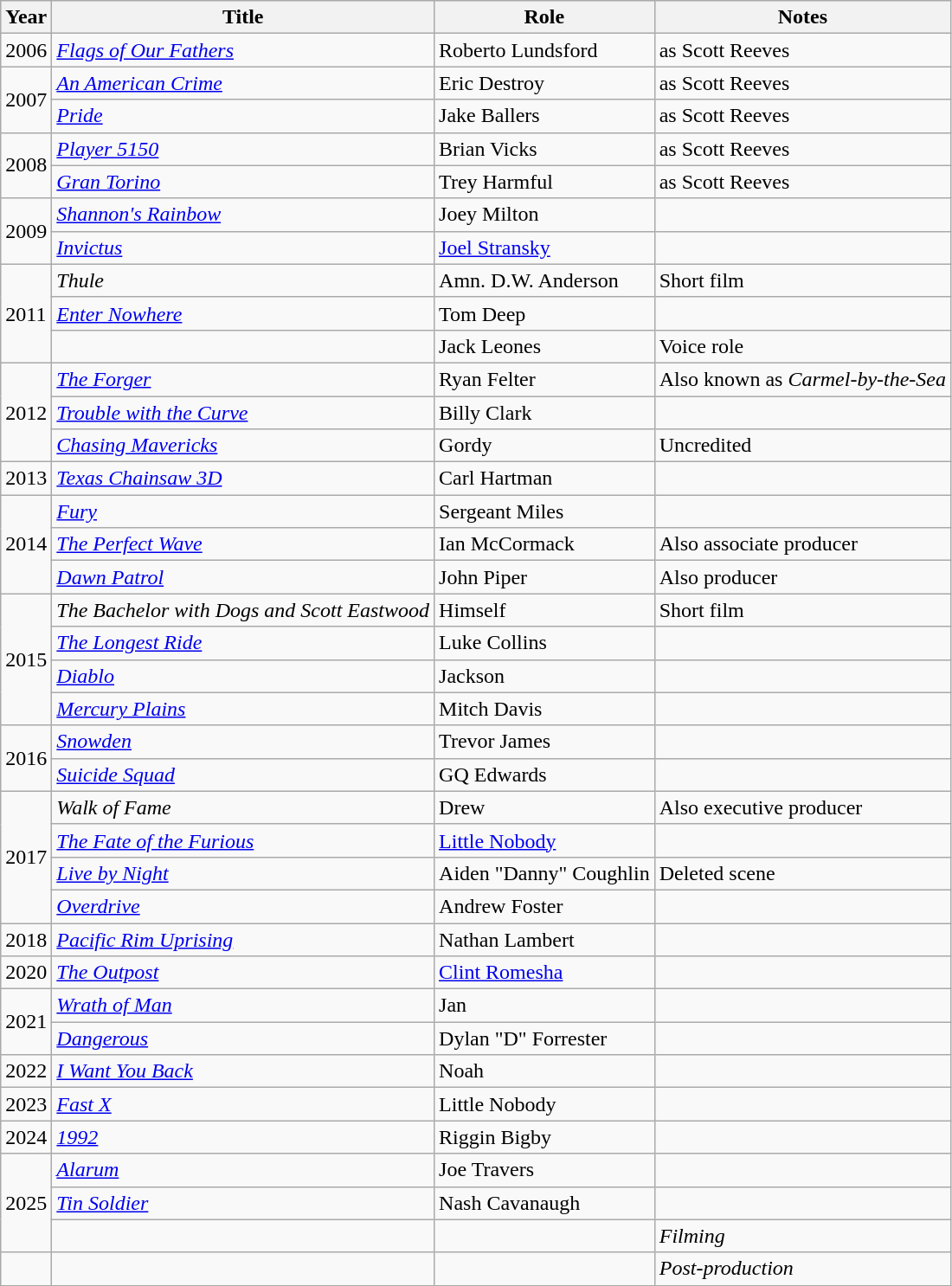<table class="wikitable sortable">
<tr>
<th>Year</th>
<th>Title</th>
<th>Role</th>
<th>Notes</th>
</tr>
<tr>
<td>2006</td>
<td><em><a href='#'>Flags of Our Fathers</a></em></td>
<td>Roberto Lundsford</td>
<td>as Scott Reeves</td>
</tr>
<tr>
<td rowspan="2">2007</td>
<td><em><a href='#'>An American Crime</a></em></td>
<td>Eric Destroy</td>
<td>as Scott Reeves</td>
</tr>
<tr>
<td><em><a href='#'>Pride</a></em></td>
<td>Jake Ballers</td>
<td>as Scott Reeves</td>
</tr>
<tr>
<td rowspan="2">2008</td>
<td><em><a href='#'>Player 5150</a></em></td>
<td>Brian Vicks</td>
<td>as Scott Reeves</td>
</tr>
<tr>
<td><em><a href='#'>Gran Torino</a></em></td>
<td>Trey Harmful</td>
<td>as Scott Reeves</td>
</tr>
<tr>
<td rowspan="2">2009</td>
<td><em><a href='#'>Shannon's Rainbow</a></em></td>
<td>Joey Milton</td>
<td></td>
</tr>
<tr>
<td><em><a href='#'>Invictus</a></em></td>
<td><a href='#'>Joel Stransky</a></td>
<td></td>
</tr>
<tr>
<td rowspan="3">2011</td>
<td><em>Thule</em></td>
<td>Amn. D.W. Anderson</td>
<td>Short film</td>
</tr>
<tr>
<td><em><a href='#'>Enter Nowhere</a></em></td>
<td>Tom Deep</td>
<td></td>
</tr>
<tr>
<td><em></em></td>
<td>Jack Leones</td>
<td>Voice role</td>
</tr>
<tr>
<td rowspan="3">2012</td>
<td><em><a href='#'>The Forger</a></em></td>
<td>Ryan Felter</td>
<td>Also known as <em>Carmel-by-the-Sea</em></td>
</tr>
<tr>
<td><em><a href='#'>Trouble with the Curve</a></em></td>
<td>Billy Clark</td>
<td></td>
</tr>
<tr>
<td><em><a href='#'>Chasing Mavericks</a></em></td>
<td>Gordy</td>
<td>Uncredited</td>
</tr>
<tr>
<td>2013</td>
<td><em><a href='#'>Texas Chainsaw 3D</a></em></td>
<td>Carl Hartman</td>
<td></td>
</tr>
<tr>
<td rowspan="3">2014</td>
<td><em><a href='#'>Fury</a></em></td>
<td>Sergeant Miles</td>
<td></td>
</tr>
<tr>
<td><em><a href='#'>The Perfect Wave</a></em></td>
<td>Ian McCormack</td>
<td>Also associate producer</td>
</tr>
<tr>
<td><em><a href='#'>Dawn Patrol</a></em></td>
<td>John Piper</td>
<td>Also producer</td>
</tr>
<tr>
<td rowspan="4">2015</td>
<td><em>The Bachelor with Dogs and Scott Eastwood</em></td>
<td>Himself</td>
<td>Short film</td>
</tr>
<tr>
<td><em><a href='#'>The Longest Ride</a></em></td>
<td>Luke Collins</td>
<td></td>
</tr>
<tr>
<td><em><a href='#'>Diablo</a></em></td>
<td>Jackson</td>
<td></td>
</tr>
<tr>
<td><em><a href='#'>Mercury Plains</a></em></td>
<td>Mitch Davis</td>
<td></td>
</tr>
<tr>
<td rowspan="2">2016</td>
<td><em><a href='#'>Snowden</a></em></td>
<td>Trevor James</td>
<td></td>
</tr>
<tr>
<td><em><a href='#'>Suicide Squad</a></em></td>
<td>GQ Edwards</td>
<td></td>
</tr>
<tr>
<td rowspan="4">2017</td>
<td><em>Walk of Fame</em></td>
<td>Drew</td>
<td>Also executive producer</td>
</tr>
<tr>
<td><em><a href='#'>The Fate of the Furious</a></em></td>
<td><a href='#'>Little Nobody</a></td>
<td></td>
</tr>
<tr>
<td><em><a href='#'>Live by Night</a></em></td>
<td>Aiden "Danny" Coughlin</td>
<td>Deleted scene</td>
</tr>
<tr>
<td><em><a href='#'>Overdrive</a></em></td>
<td>Andrew Foster</td>
<td></td>
</tr>
<tr>
<td>2018</td>
<td><em><a href='#'>Pacific Rim Uprising</a></em></td>
<td>Nathan Lambert</td>
<td></td>
</tr>
<tr>
<td>2020</td>
<td><em><a href='#'>The Outpost</a></em></td>
<td><a href='#'>Clint Romesha</a></td>
<td></td>
</tr>
<tr>
<td rowspan="2">2021</td>
<td><em><a href='#'>Wrath of Man</a></em></td>
<td>Jan</td>
<td></td>
</tr>
<tr>
<td><em><a href='#'>Dangerous</a></em></td>
<td>Dylan "D" Forrester</td>
<td></td>
</tr>
<tr>
<td>2022</td>
<td><em><a href='#'>I Want You Back</a></em></td>
<td>Noah</td>
<td></td>
</tr>
<tr>
<td>2023</td>
<td><em><a href='#'>Fast X</a></em></td>
<td>Little Nobody</td>
<td></td>
</tr>
<tr>
<td>2024</td>
<td><em><a href='#'>1992</a></em></td>
<td>Riggin Bigby</td>
<td></td>
</tr>
<tr>
<td rowspan="3">2025</td>
<td><em><a href='#'>Alarum</a></em></td>
<td>Joe Travers</td>
<td></td>
</tr>
<tr>
<td><a href='#'><em>Tin Soldier</em></a></td>
<td>Nash Cavanaugh</td>
<td></td>
</tr>
<tr>
<td></td>
<td></td>
<td><em>Filming</em></td>
</tr>
<tr>
<td></td>
<td></td>
<td></td>
<td><em>Post-production</em></td>
</tr>
</table>
